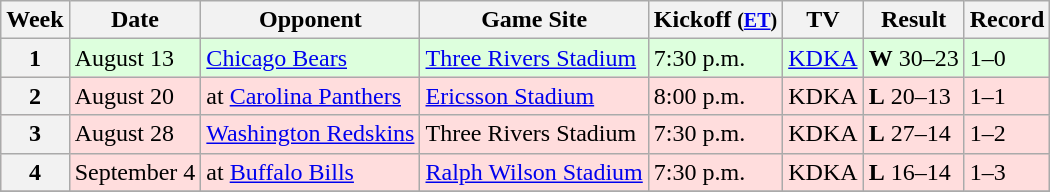<table class="wikitable">
<tr>
<th>Week</th>
<th>Date</th>
<th>Opponent</th>
<th>Game Site</th>
<th>Kickoff <small>(<a href='#'>ET</a>)</small></th>
<th>TV</th>
<th>Result</th>
<th>Record</th>
</tr>
<tr style="background:#ddffdd;">
<th>1</th>
<td>August 13</td>
<td><a href='#'>Chicago Bears</a></td>
<td><a href='#'>Three Rivers Stadium</a></td>
<td>7:30 p.m.</td>
<td><a href='#'>KDKA</a></td>
<td><strong>W</strong> 30–23</td>
<td>1–0</td>
</tr>
<tr style="background:#ffdddd;">
<th>2</th>
<td>August 20</td>
<td>at <a href='#'>Carolina Panthers</a></td>
<td><a href='#'>Ericsson Stadium</a></td>
<td>8:00 p.m.</td>
<td>KDKA</td>
<td><strong>L</strong> 20–13</td>
<td>1–1</td>
</tr>
<tr style="background: #ffdddd;">
<th>3</th>
<td>August 28</td>
<td><a href='#'>Washington Redskins</a></td>
<td>Three Rivers Stadium</td>
<td>7:30 p.m.</td>
<td>KDKA</td>
<td><strong>L</strong> 27–14</td>
<td>1–2</td>
</tr>
<tr style="background: #ffdddd;">
<th>4</th>
<td>September 4</td>
<td>at <a href='#'>Buffalo Bills</a></td>
<td><a href='#'>Ralph Wilson Stadium</a></td>
<td>7:30 p.m.</td>
<td>KDKA</td>
<td><strong>L</strong> 16–14</td>
<td>1–3</td>
</tr>
<tr style="background: #ddffdd;">
</tr>
</table>
